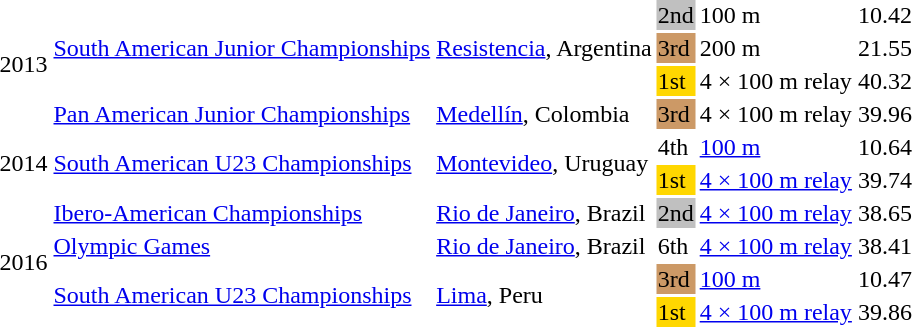<table>
<tr>
<td rowspan=4>2013</td>
<td rowspan=3><a href='#'>South American Junior Championships</a></td>
<td rowspan=3><a href='#'>Resistencia</a>, Argentina</td>
<td bgcolor=silver>2nd</td>
<td>100 m</td>
<td>10.42</td>
</tr>
<tr>
<td bgcolor=cc9966>3rd</td>
<td>200 m</td>
<td>21.55</td>
</tr>
<tr>
<td bgcolor=gold>1st</td>
<td>4 × 100 m relay</td>
<td>40.32</td>
</tr>
<tr>
<td><a href='#'>Pan American Junior Championships</a></td>
<td><a href='#'>Medellín</a>, Colombia</td>
<td bgcolor=cc9966>3rd</td>
<td>4 × 100 m relay</td>
<td>39.96</td>
</tr>
<tr>
<td rowspan=2>2014</td>
<td rowspan=2><a href='#'>South American U23 Championships</a></td>
<td rowspan=2><a href='#'>Montevideo</a>, Uruguay</td>
<td>4th</td>
<td><a href='#'>100 m</a></td>
<td>10.64</td>
</tr>
<tr>
<td bgcolor=gold>1st</td>
<td><a href='#'>4 × 100 m relay</a></td>
<td>39.74</td>
</tr>
<tr>
<td rowspan=4>2016</td>
<td><a href='#'>Ibero-American Championships</a></td>
<td><a href='#'>Rio de Janeiro</a>, Brazil</td>
<td bgcolor=silver>2nd</td>
<td><a href='#'>4 × 100 m relay</a></td>
<td>38.65</td>
</tr>
<tr>
<td><a href='#'>Olympic Games</a></td>
<td><a href='#'>Rio de Janeiro</a>, Brazil</td>
<td>6th</td>
<td><a href='#'>4 × 100 m relay</a></td>
<td>38.41</td>
</tr>
<tr>
<td rowspan=2><a href='#'>South American U23 Championships</a></td>
<td rowspan=2><a href='#'>Lima</a>, Peru</td>
<td bgcolor=cc9966>3rd</td>
<td><a href='#'>100 m</a></td>
<td>10.47</td>
</tr>
<tr>
<td bgcolor=gold>1st</td>
<td><a href='#'>4 × 100 m relay</a></td>
<td>39.86</td>
</tr>
<tr>
</tr>
</table>
